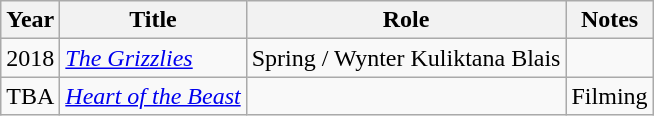<table class="wikitable sortable">
<tr>
<th>Year</th>
<th>Title</th>
<th>Role</th>
<th>Notes</th>
</tr>
<tr>
<td>2018</td>
<td><em><a href='#'>The Grizzlies</a></em></td>
<td>Spring / Wynter Kuliktana Blais</td>
<td></td>
</tr>
<tr>
<td>TBA</td>
<td><em><a href='#'>Heart of the Beast</a></em></td>
<td></td>
<td>Filming</td>
</tr>
</table>
